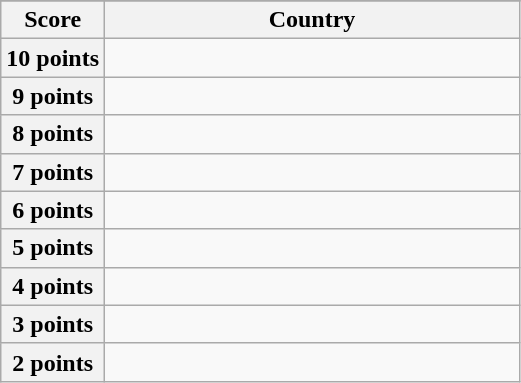<table class="wikitable">
<tr>
</tr>
<tr>
<th scope="col" width="20%">Score</th>
<th scope="col">Country</th>
</tr>
<tr>
<th scope="row">10 points</th>
<td></td>
</tr>
<tr>
<th scope="row">9 points</th>
<td></td>
</tr>
<tr>
<th scope="row">8 points</th>
<td></td>
</tr>
<tr>
<th scope="row">7 points</th>
<td></td>
</tr>
<tr>
<th scope="row">6 points</th>
<td></td>
</tr>
<tr>
<th scope="row">5 points</th>
<td></td>
</tr>
<tr>
<th scope="row">4 points</th>
<td></td>
</tr>
<tr>
<th scope="row">3 points</th>
<td></td>
</tr>
<tr>
<th scope="row">2 points</th>
<td></td>
</tr>
</table>
